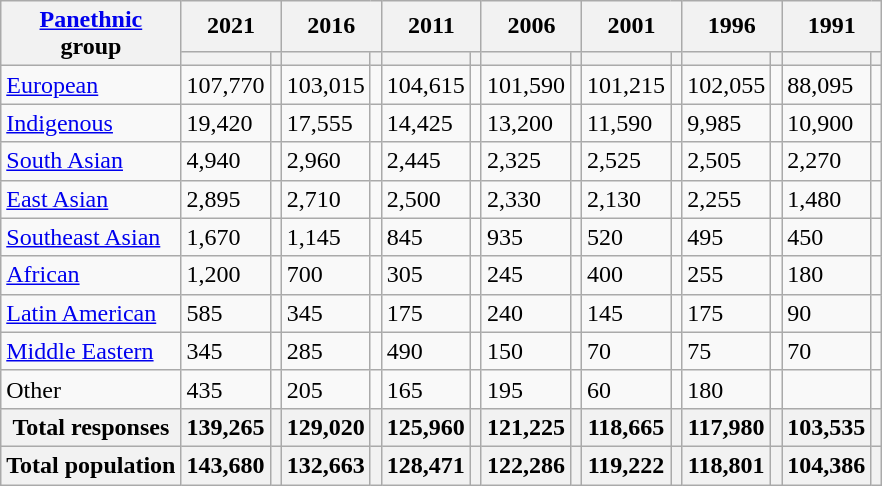<table class="wikitable collapsible sortable">
<tr>
<th rowspan="2"><a href='#'>Panethnic</a><br>group</th>
<th colspan="2">2021</th>
<th colspan="2">2016</th>
<th colspan="2">2011</th>
<th colspan="2">2006</th>
<th colspan="2">2001</th>
<th colspan="2">1996</th>
<th colspan="2">1991</th>
</tr>
<tr>
<th><a href='#'></a></th>
<th></th>
<th></th>
<th></th>
<th></th>
<th></th>
<th></th>
<th></th>
<th></th>
<th></th>
<th></th>
<th></th>
<th></th>
<th></th>
</tr>
<tr>
<td><a href='#'>European</a></td>
<td>107,770</td>
<td></td>
<td>103,015</td>
<td></td>
<td>104,615</td>
<td></td>
<td>101,590</td>
<td></td>
<td>101,215</td>
<td></td>
<td>102,055</td>
<td></td>
<td>88,095</td>
<td></td>
</tr>
<tr>
<td><a href='#'>Indigenous</a></td>
<td>19,420</td>
<td></td>
<td>17,555</td>
<td></td>
<td>14,425</td>
<td></td>
<td>13,200</td>
<td></td>
<td>11,590</td>
<td></td>
<td>9,985</td>
<td></td>
<td>10,900</td>
<td></td>
</tr>
<tr>
<td><a href='#'>South Asian</a></td>
<td>4,940</td>
<td></td>
<td>2,960</td>
<td></td>
<td>2,445</td>
<td></td>
<td>2,325</td>
<td></td>
<td>2,525</td>
<td></td>
<td>2,505</td>
<td></td>
<td>2,270</td>
<td></td>
</tr>
<tr>
<td><a href='#'>East Asian</a></td>
<td>2,895</td>
<td></td>
<td>2,710</td>
<td></td>
<td>2,500</td>
<td></td>
<td>2,330</td>
<td></td>
<td>2,130</td>
<td></td>
<td>2,255</td>
<td></td>
<td>1,480</td>
<td></td>
</tr>
<tr>
<td><a href='#'>Southeast Asian</a></td>
<td>1,670</td>
<td></td>
<td>1,145</td>
<td></td>
<td>845</td>
<td></td>
<td>935</td>
<td></td>
<td>520</td>
<td></td>
<td>495</td>
<td></td>
<td>450</td>
<td></td>
</tr>
<tr>
<td><a href='#'>African</a></td>
<td>1,200</td>
<td></td>
<td>700</td>
<td></td>
<td>305</td>
<td></td>
<td>245</td>
<td></td>
<td>400</td>
<td></td>
<td>255</td>
<td></td>
<td>180</td>
<td></td>
</tr>
<tr>
<td><a href='#'>Latin American</a></td>
<td>585</td>
<td></td>
<td>345</td>
<td></td>
<td>175</td>
<td></td>
<td>240</td>
<td></td>
<td>145</td>
<td></td>
<td>175</td>
<td></td>
<td>90</td>
<td></td>
</tr>
<tr>
<td><a href='#'>Middle Eastern</a></td>
<td>345</td>
<td></td>
<td>285</td>
<td></td>
<td>490</td>
<td></td>
<td>150</td>
<td></td>
<td>70</td>
<td></td>
<td>75</td>
<td></td>
<td>70</td>
<td></td>
</tr>
<tr>
<td>Other</td>
<td>435</td>
<td></td>
<td>205</td>
<td></td>
<td>165</td>
<td></td>
<td>195</td>
<td></td>
<td>60</td>
<td></td>
<td>180</td>
<td></td>
<td></td>
<td></td>
</tr>
<tr>
<th>Total responses</th>
<th>139,265</th>
<th></th>
<th>129,020</th>
<th></th>
<th>125,960</th>
<th></th>
<th>121,225</th>
<th></th>
<th>118,665</th>
<th></th>
<th>117,980</th>
<th></th>
<th>103,535</th>
<th></th>
</tr>
<tr>
<th>Total population</th>
<th>143,680</th>
<th></th>
<th>132,663</th>
<th></th>
<th>128,471</th>
<th></th>
<th>122,286</th>
<th></th>
<th>119,222</th>
<th></th>
<th>118,801</th>
<th></th>
<th>104,386</th>
<th></th>
</tr>
</table>
